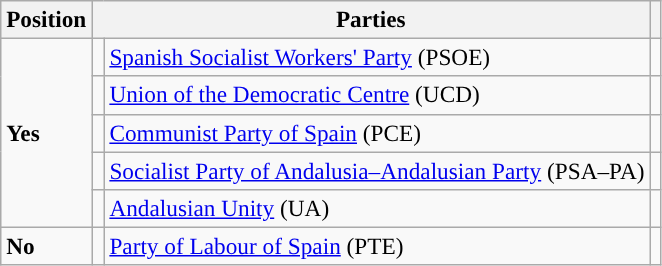<table class="wikitable" style="font-size:97%; text-align:left;">
<tr>
<th>Position</th>
<th colspan="2">Parties</th>
<th></th>
</tr>
<tr>
<td rowspan="5"> <strong>Yes</strong></td>
<td width="1" style="color:inherit;background:"></td>
<td><a href='#'>Spanish Socialist Workers' Party</a> (PSOE)</td>
<td></td>
</tr>
<tr>
<td bgcolor=></td>
<td><a href='#'>Union of the Democratic Centre</a> (UCD)</td>
<td></td>
</tr>
<tr>
<td style="color:inherit;background:"></td>
<td><a href='#'>Communist Party of Spain</a> (PCE)</td>
<td></td>
</tr>
<tr>
<td style="color:inherit;background:"></td>
<td><a href='#'>Socialist Party of Andalusia–Andalusian Party</a> (PSA–PA)</td>
<td></td>
</tr>
<tr>
<td style="color:inherit;background:"></td>
<td><a href='#'>Andalusian Unity</a> (UA)</td>
<td></td>
</tr>
<tr>
<td> <strong>No</strong></td>
<td style="color:inherit;background:"></td>
<td><a href='#'>Party of Labour of Spain</a> (PTE)</td>
<td></td>
</tr>
</table>
